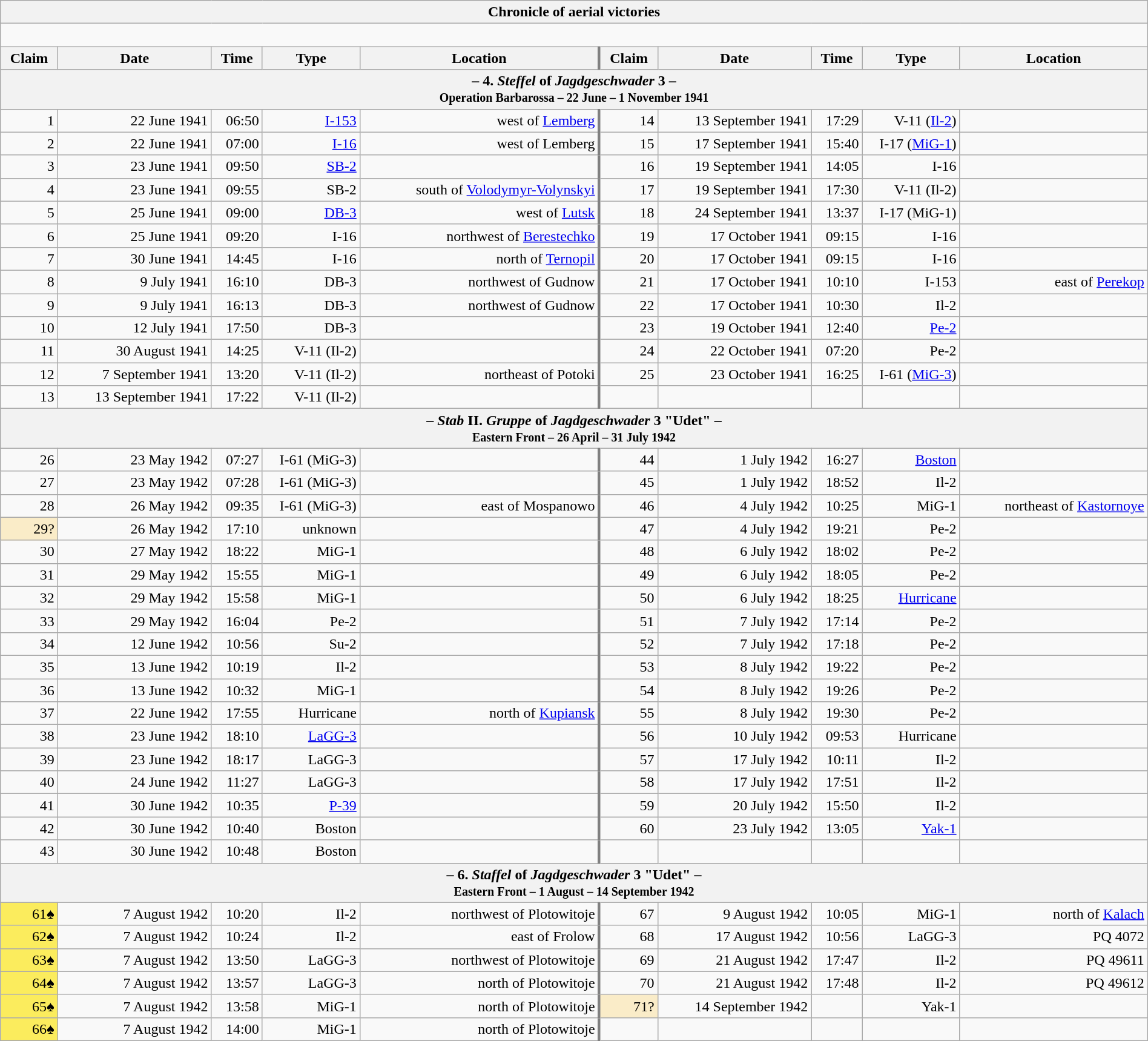<table class="wikitable plainrowheaders collapsible" style="margin-left: auto; margin-right: auto; border: none; text-align:right; width: 100%;">
<tr>
<th colspan="10">Chronicle of aerial victories</th>
</tr>
<tr>
<td colspan="10" style="text-align: left;"><br>
</td>
</tr>
<tr>
<th scope="col">Claim</th>
<th scope="col">Date</th>
<th scope="col">Time</th>
<th scope="col" width="100px">Type</th>
<th scope="col">Location</th>
<th scope="col" style="border-left: 3px solid grey;">Claim</th>
<th scope="col">Date</th>
<th scope="col">Time</th>
<th scope="col" width="100px">Type</th>
<th scope="col">Location</th>
</tr>
<tr>
<th colspan="10">– 4. <em>Steffel</em> of <em>Jagdgeschwader</em> 3 –<br><small>Operation Barbarossa – 22 June – 1 November 1941</small></th>
</tr>
<tr>
<td>1</td>
<td>22 June 1941</td>
<td>06:50</td>
<td><a href='#'>I-153</a></td>
<td>west of <a href='#'>Lemberg</a></td>
<td style="border-left: 3px solid grey;">14</td>
<td>13 September 1941</td>
<td>17:29</td>
<td>V-11 (<a href='#'>Il-2</a>)</td>
<td></td>
</tr>
<tr>
<td>2</td>
<td>22 June 1941</td>
<td>07:00</td>
<td><a href='#'>I-16</a></td>
<td>west of Lemberg</td>
<td style="border-left: 3px solid grey;">15</td>
<td>17 September 1941</td>
<td>15:40</td>
<td>I-17 (<a href='#'>MiG-1</a>)</td>
<td></td>
</tr>
<tr>
<td>3</td>
<td>23 June 1941</td>
<td>09:50</td>
<td><a href='#'>SB-2</a></td>
<td></td>
<td style="border-left: 3px solid grey;">16</td>
<td>19 September 1941</td>
<td>14:05</td>
<td>I-16</td>
<td></td>
</tr>
<tr>
<td>4</td>
<td>23 June 1941</td>
<td>09:55</td>
<td>SB-2</td>
<td>south of <a href='#'>Volodymyr-Volynskyi</a></td>
<td style="border-left: 3px solid grey;">17</td>
<td>19 September 1941</td>
<td>17:30</td>
<td>V-11 (Il-2)</td>
<td></td>
</tr>
<tr>
<td>5</td>
<td>25 June 1941</td>
<td>09:00</td>
<td><a href='#'>DB-3</a></td>
<td>west of <a href='#'>Lutsk</a></td>
<td style="border-left: 3px solid grey;">18</td>
<td>24 September 1941</td>
<td>13:37</td>
<td>I-17 (MiG-1)</td>
<td></td>
</tr>
<tr>
<td>6</td>
<td>25 June 1941</td>
<td>09:20</td>
<td>I-16</td>
<td> northwest of <a href='#'>Berestechko</a></td>
<td style="border-left: 3px solid grey;">19</td>
<td>17 October 1941</td>
<td>09:15</td>
<td>I-16</td>
<td></td>
</tr>
<tr>
<td>7</td>
<td>30 June 1941</td>
<td>14:45</td>
<td>I-16</td>
<td>north of <a href='#'>Ternopil</a></td>
<td style="border-left: 3px solid grey;">20</td>
<td>17 October 1941</td>
<td>09:15</td>
<td>I-16</td>
<td></td>
</tr>
<tr>
<td>8</td>
<td>9 July 1941</td>
<td>16:10</td>
<td>DB-3</td>
<td>northwest of Gudnow</td>
<td style="border-left: 3px solid grey;">21</td>
<td>17 October 1941</td>
<td>10:10</td>
<td>I-153</td>
<td> east of <a href='#'>Perekop</a></td>
</tr>
<tr>
<td>9</td>
<td>9 July 1941</td>
<td>16:13</td>
<td>DB-3</td>
<td>northwest of Gudnow</td>
<td style="border-left: 3px solid grey;">22</td>
<td>17 October 1941</td>
<td>10:30</td>
<td>Il-2</td>
<td></td>
</tr>
<tr>
<td>10</td>
<td>12 July 1941</td>
<td>17:50</td>
<td>DB-3</td>
<td></td>
<td style="border-left: 3px solid grey;">23</td>
<td>19 October 1941</td>
<td>12:40</td>
<td><a href='#'>Pe-2</a></td>
<td></td>
</tr>
<tr>
<td>11</td>
<td>30 August 1941</td>
<td>14:25</td>
<td>V-11 (Il-2)</td>
<td></td>
<td style="border-left: 3px solid grey;">24</td>
<td>22 October 1941</td>
<td>07:20</td>
<td>Pe-2</td>
<td></td>
</tr>
<tr>
<td>12</td>
<td>7 September 1941</td>
<td>13:20</td>
<td>V-11 (Il-2)</td>
<td> northeast of Potoki</td>
<td style="border-left: 3px solid grey;">25</td>
<td>23 October 1941</td>
<td>16:25</td>
<td>I-61 (<a href='#'>MiG-3</a>)</td>
<td></td>
</tr>
<tr>
<td>13</td>
<td>13 September 1941</td>
<td>17:22</td>
<td>V-11 (Il-2)</td>
<td></td>
<td style="border-left: 3px solid grey;"></td>
<td></td>
<td></td>
<td></td>
<td></td>
</tr>
<tr>
<th colspan="10">– <em>Stab</em> II. <em>Gruppe</em> of <em>Jagdgeschwader</em> 3 "Udet" –<br><small>Eastern Front – 26 April – 31 July 1942</small></th>
</tr>
<tr>
<td>26</td>
<td>23 May 1942</td>
<td>07:27</td>
<td>I-61 (MiG-3)</td>
<td></td>
<td style="border-left: 3px solid grey;">44</td>
<td>1 July 1942</td>
<td>16:27</td>
<td><a href='#'>Boston</a></td>
<td></td>
</tr>
<tr>
<td>27</td>
<td>23 May 1942</td>
<td>07:28</td>
<td>I-61 (MiG-3)</td>
<td></td>
<td style="border-left: 3px solid grey;">45</td>
<td>1 July 1942</td>
<td>18:52</td>
<td>Il-2</td>
<td></td>
</tr>
<tr>
<td>28</td>
<td>26 May 1942</td>
<td>09:35</td>
<td>I-61 (MiG-3)</td>
<td> east of Mospanowo</td>
<td style="border-left: 3px solid grey;">46</td>
<td>4 July 1942</td>
<td>10:25</td>
<td>MiG-1</td>
<td>northeast of <a href='#'>Kastornoye</a></td>
</tr>
<tr>
<td style="background:#faecc8">29?</td>
<td>26 May 1942</td>
<td>17:10</td>
<td>unknown</td>
<td></td>
<td style="border-left: 3px solid grey;">47</td>
<td>4 July 1942</td>
<td>19:21</td>
<td>Pe-2</td>
<td></td>
</tr>
<tr>
<td>30</td>
<td>27 May 1942</td>
<td>18:22</td>
<td>MiG-1</td>
<td></td>
<td style="border-left: 3px solid grey;">48</td>
<td>6 July 1942</td>
<td>18:02</td>
<td>Pe-2</td>
<td></td>
</tr>
<tr>
<td>31</td>
<td>29 May 1942</td>
<td>15:55</td>
<td>MiG-1</td>
<td></td>
<td style="border-left: 3px solid grey;">49</td>
<td>6 July 1942</td>
<td>18:05</td>
<td>Pe-2</td>
<td></td>
</tr>
<tr>
<td>32</td>
<td>29 May 1942</td>
<td>15:58</td>
<td>MiG-1</td>
<td></td>
<td style="border-left: 3px solid grey;">50</td>
<td>6 July 1942</td>
<td>18:25</td>
<td><a href='#'>Hurricane</a></td>
<td></td>
</tr>
<tr>
<td>33</td>
<td>29 May 1942</td>
<td>16:04</td>
<td>Pe-2</td>
<td></td>
<td style="border-left: 3px solid grey;">51</td>
<td>7 July 1942</td>
<td>17:14</td>
<td>Pe-2</td>
<td></td>
</tr>
<tr>
<td>34</td>
<td>12 June 1942</td>
<td>10:56</td>
<td>Su-2</td>
<td></td>
<td style="border-left: 3px solid grey;">52</td>
<td>7 July 1942</td>
<td>17:18</td>
<td>Pe-2</td>
<td></td>
</tr>
<tr>
<td>35</td>
<td>13 June 1942</td>
<td>10:19</td>
<td>Il-2</td>
<td></td>
<td style="border-left: 3px solid grey;">53</td>
<td>8 July 1942</td>
<td>19:22</td>
<td>Pe-2</td>
<td></td>
</tr>
<tr>
<td>36</td>
<td>13 June 1942</td>
<td>10:32</td>
<td>MiG-1</td>
<td></td>
<td style="border-left: 3px solid grey;">54</td>
<td>8 July 1942</td>
<td>19:26</td>
<td>Pe-2</td>
<td></td>
</tr>
<tr>
<td>37</td>
<td>22 June 1942</td>
<td>17:55</td>
<td>Hurricane</td>
<td>north of <a href='#'>Kupiansk</a></td>
<td style="border-left: 3px solid grey;">55</td>
<td>8 July 1942</td>
<td>19:30</td>
<td>Pe-2</td>
<td></td>
</tr>
<tr>
<td>38</td>
<td>23 June 1942</td>
<td>18:10</td>
<td><a href='#'>LaGG-3</a></td>
<td></td>
<td style="border-left: 3px solid grey;">56</td>
<td>10 July 1942</td>
<td>09:53</td>
<td>Hurricane</td>
<td></td>
</tr>
<tr>
<td>39</td>
<td>23 June 1942</td>
<td>18:17</td>
<td>LaGG-3</td>
<td></td>
<td style="border-left: 3px solid grey;">57</td>
<td>17 July 1942</td>
<td>10:11</td>
<td>Il-2</td>
<td></td>
</tr>
<tr>
<td>40</td>
<td>24 June 1942</td>
<td>11:27</td>
<td>LaGG-3</td>
<td></td>
<td style="border-left: 3px solid grey;">58</td>
<td>17 July 1942</td>
<td>17:51</td>
<td>Il-2</td>
<td></td>
</tr>
<tr>
<td>41</td>
<td>30 June 1942</td>
<td>10:35</td>
<td><a href='#'>P-39</a></td>
<td></td>
<td style="border-left: 3px solid grey;">59</td>
<td>20 July 1942</td>
<td>15:50</td>
<td>Il-2</td>
<td></td>
</tr>
<tr>
<td>42</td>
<td>30 June 1942</td>
<td>10:40</td>
<td>Boston</td>
<td></td>
<td style="border-left: 3px solid grey;">60</td>
<td>23 July 1942</td>
<td>13:05</td>
<td><a href='#'>Yak-1</a></td>
<td></td>
</tr>
<tr>
<td>43</td>
<td>30 June 1942</td>
<td>10:48</td>
<td>Boston</td>
<td></td>
<td style="border-left: 3px solid grey;"></td>
<td></td>
<td></td>
<td></td>
<td></td>
</tr>
<tr>
<th colspan="10">– 6. <em>Staffel</em> of <em>Jagdgeschwader</em> 3 "Udet" –<br><small>Eastern Front – 1 August – 14 September 1942</small></th>
</tr>
<tr>
<td style="background:#fbec5d;">61♠</td>
<td>7 August 1942</td>
<td>10:20</td>
<td>Il-2</td>
<td>northwest of Plotowitoje</td>
<td style="border-left: 3px solid grey;">67</td>
<td>9 August 1942</td>
<td>10:05</td>
<td>MiG-1</td>
<td>north of <a href='#'>Kalach</a></td>
</tr>
<tr>
<td style="background:#fbec5d;">62♠</td>
<td>7 August 1942</td>
<td>10:24</td>
<td>Il-2</td>
<td>east of Frolow</td>
<td style="border-left: 3px solid grey;">68</td>
<td>17 August 1942</td>
<td>10:56</td>
<td>LaGG-3</td>
<td>PQ 4072</td>
</tr>
<tr>
<td style="background:#fbec5d;">63♠</td>
<td>7 August 1942</td>
<td>13:50</td>
<td>LaGG-3</td>
<td>northwest of Plotowitoje</td>
<td style="border-left: 3px solid grey;">69</td>
<td>21 August 1942</td>
<td>17:47</td>
<td>Il-2</td>
<td>PQ 49611</td>
</tr>
<tr>
<td style="background:#fbec5d;">64♠</td>
<td>7 August 1942</td>
<td>13:57</td>
<td>LaGG-3</td>
<td>north of Plotowitoje</td>
<td style="border-left: 3px solid grey;">70</td>
<td>21 August 1942</td>
<td>17:48</td>
<td>Il-2</td>
<td>PQ 49612</td>
</tr>
<tr>
<td style="background:#fbec5d;">65♠</td>
<td>7 August 1942</td>
<td>13:58</td>
<td>MiG-1</td>
<td>north of Plotowitoje</td>
<td style="border-left: 3px solid grey; background:#faecc8">71?</td>
<td>14 September 1942</td>
<td></td>
<td>Yak-1</td>
<td></td>
</tr>
<tr>
<td style="background:#fbec5d;">66♠</td>
<td>7 August 1942</td>
<td>14:00</td>
<td>MiG-1</td>
<td>north of Plotowitoje</td>
<td style="border-left: 3px solid grey;"></td>
<td></td>
<td></td>
<td></td>
<td></td>
</tr>
</table>
